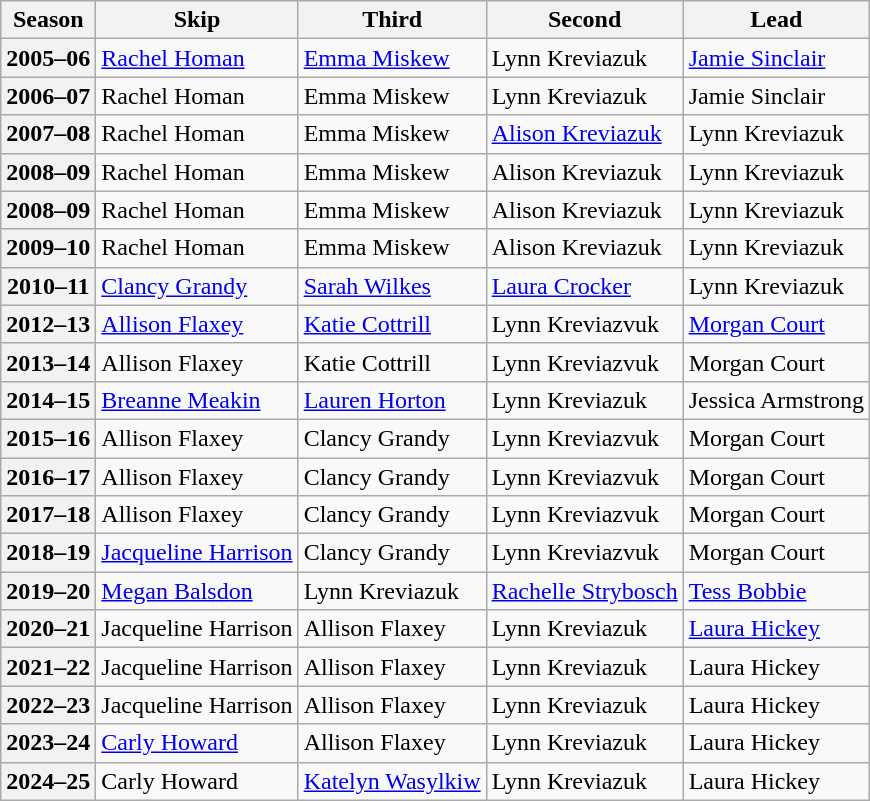<table class="wikitable">
<tr>
<th scope="col">Season</th>
<th scope="col">Skip</th>
<th scope="col">Third</th>
<th scope="col">Second</th>
<th scope="col">Lead</th>
</tr>
<tr>
<th scope="row">2005–06</th>
<td><a href='#'>Rachel Homan</a></td>
<td><a href='#'>Emma Miskew</a></td>
<td>Lynn Kreviazuk</td>
<td><a href='#'>Jamie Sinclair</a></td>
</tr>
<tr>
<th scope="row">2006–07</th>
<td>Rachel Homan</td>
<td>Emma Miskew</td>
<td>Lynn Kreviazuk</td>
<td>Jamie Sinclair</td>
</tr>
<tr>
<th scope="row">2007–08</th>
<td>Rachel Homan</td>
<td>Emma Miskew</td>
<td><a href='#'>Alison Kreviazuk</a></td>
<td>Lynn Kreviazuk</td>
</tr>
<tr>
<th scope="row">2008–09</th>
<td>Rachel Homan</td>
<td>Emma Miskew</td>
<td>Alison Kreviazuk</td>
<td>Lynn Kreviazuk</td>
</tr>
<tr>
<th scope="row">2008–09</th>
<td>Rachel Homan</td>
<td>Emma Miskew</td>
<td>Alison Kreviazuk</td>
<td>Lynn Kreviazuk</td>
</tr>
<tr>
<th scope="row">2009–10</th>
<td>Rachel Homan</td>
<td>Emma Miskew</td>
<td>Alison Kreviazuk</td>
<td>Lynn Kreviazuk</td>
</tr>
<tr>
<th scope="row">2010–11</th>
<td><a href='#'>Clancy Grandy</a></td>
<td><a href='#'>Sarah Wilkes</a></td>
<td><a href='#'>Laura Crocker</a></td>
<td>Lynn Kreviazuk</td>
</tr>
<tr>
<th scope="row">2012–13</th>
<td><a href='#'>Allison Flaxey</a></td>
<td><a href='#'>Katie Cottrill</a></td>
<td>Lynn Kreviazvuk</td>
<td><a href='#'>Morgan Court</a></td>
</tr>
<tr>
<th scope="row">2013–14</th>
<td>Allison Flaxey</td>
<td>Katie Cottrill</td>
<td>Lynn Kreviazvuk</td>
<td>Morgan Court</td>
</tr>
<tr>
<th scope="row">2014–15</th>
<td><a href='#'>Breanne Meakin</a></td>
<td><a href='#'>Lauren Horton</a></td>
<td>Lynn Kreviazuk</td>
<td>Jessica Armstrong</td>
</tr>
<tr>
<th scope="row">2015–16</th>
<td>Allison Flaxey</td>
<td>Clancy Grandy</td>
<td>Lynn Kreviazvuk</td>
<td>Morgan Court</td>
</tr>
<tr>
<th scope="row">2016–17</th>
<td>Allison Flaxey</td>
<td>Clancy Grandy</td>
<td>Lynn Kreviazvuk</td>
<td>Morgan Court</td>
</tr>
<tr>
<th scope="row">2017–18</th>
<td>Allison Flaxey</td>
<td>Clancy Grandy</td>
<td>Lynn Kreviazvuk</td>
<td>Morgan Court</td>
</tr>
<tr>
<th scope="row">2018–19</th>
<td><a href='#'>Jacqueline Harrison</a></td>
<td>Clancy Grandy</td>
<td>Lynn Kreviazvuk</td>
<td>Morgan Court</td>
</tr>
<tr>
<th scope="row">2019–20</th>
<td><a href='#'>Megan Balsdon</a></td>
<td>Lynn Kreviazuk</td>
<td><a href='#'>Rachelle Strybosch</a></td>
<td><a href='#'>Tess Bobbie</a></td>
</tr>
<tr>
<th scope="row">2020–21</th>
<td>Jacqueline Harrison</td>
<td>Allison Flaxey</td>
<td>Lynn Kreviazuk</td>
<td><a href='#'>Laura Hickey</a></td>
</tr>
<tr>
<th scope="row">2021–22</th>
<td>Jacqueline Harrison</td>
<td>Allison Flaxey</td>
<td>Lynn Kreviazuk</td>
<td>Laura Hickey</td>
</tr>
<tr>
<th scope="row">2022–23</th>
<td>Jacqueline Harrison</td>
<td>Allison Flaxey</td>
<td>Lynn Kreviazuk</td>
<td>Laura Hickey</td>
</tr>
<tr>
<th scope="row">2023–24</th>
<td><a href='#'>Carly Howard</a></td>
<td>Allison Flaxey</td>
<td>Lynn Kreviazuk</td>
<td>Laura Hickey</td>
</tr>
<tr>
<th scope="row">2024–25</th>
<td>Carly Howard</td>
<td><a href='#'>Katelyn Wasylkiw</a></td>
<td>Lynn Kreviazuk</td>
<td>Laura Hickey</td>
</tr>
</table>
